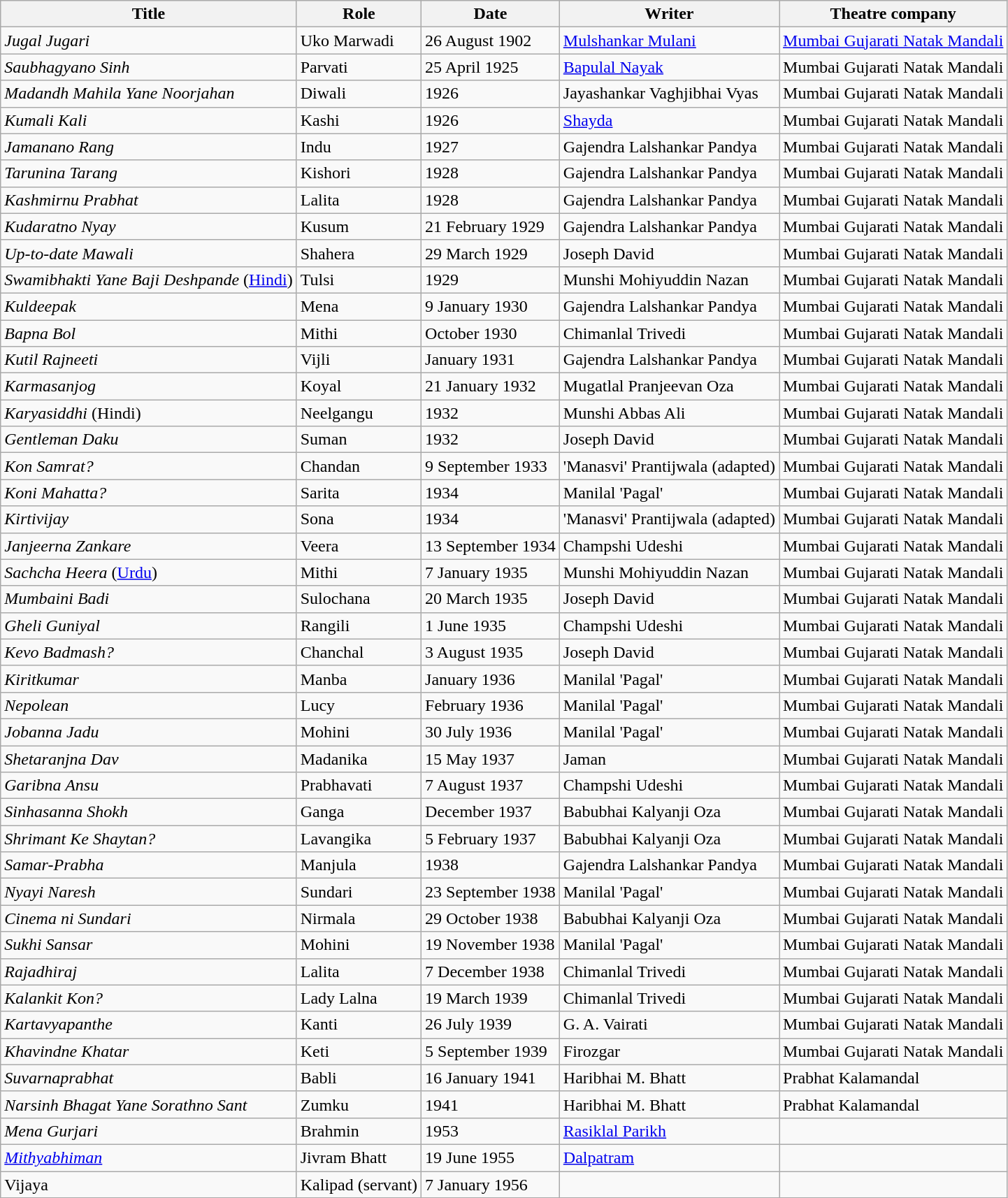<table class="wikitable">
<tr>
<th>Title</th>
<th>Role</th>
<th>Date</th>
<th>Writer</th>
<th>Theatre company</th>
</tr>
<tr>
<td><em>Jugal Jugari</em></td>
<td>Uko Marwadi</td>
<td>26 August 1902</td>
<td><a href='#'>Mulshankar Mulani</a></td>
<td><a href='#'>Mumbai Gujarati Natak Mandali</a></td>
</tr>
<tr>
<td><em>Saubhagyano Sinh</em></td>
<td>Parvati</td>
<td>25 April 1925</td>
<td><a href='#'>Bapulal Nayak</a></td>
<td>Mumbai Gujarati Natak Mandali</td>
</tr>
<tr>
<td><em>Madandh Mahila Yane Noorjahan</em></td>
<td>Diwali</td>
<td>1926</td>
<td>Jayashankar Vaghjibhai Vyas</td>
<td>Mumbai Gujarati Natak Mandali</td>
</tr>
<tr>
<td><em>Kumali Kali</em></td>
<td>Kashi</td>
<td>1926</td>
<td><a href='#'>Shayda</a></td>
<td>Mumbai Gujarati Natak Mandali</td>
</tr>
<tr>
<td><em>Jamanano Rang</em></td>
<td>Indu</td>
<td>1927</td>
<td>Gajendra Lalshankar Pandya</td>
<td>Mumbai Gujarati Natak Mandali</td>
</tr>
<tr>
<td><em>Tarunina Tarang</em></td>
<td>Kishori</td>
<td>1928</td>
<td>Gajendra Lalshankar Pandya</td>
<td>Mumbai Gujarati Natak Mandali</td>
</tr>
<tr>
<td><em>Kashmirnu Prabhat</em></td>
<td>Lalita</td>
<td>1928</td>
<td>Gajendra Lalshankar Pandya</td>
<td>Mumbai Gujarati Natak Mandali</td>
</tr>
<tr>
<td><em>Kudaratno Nyay</em></td>
<td>Kusum</td>
<td>21 February 1929</td>
<td>Gajendra Lalshankar Pandya</td>
<td>Mumbai Gujarati Natak Mandali</td>
</tr>
<tr>
<td><em>Up-to-date Mawali</em></td>
<td>Shahera</td>
<td>29 March 1929</td>
<td>Joseph David</td>
<td>Mumbai Gujarati Natak Mandali</td>
</tr>
<tr>
<td><em>Swamibhakti Yane Baji Deshpande</em> (<a href='#'>Hindi</a>)</td>
<td>Tulsi</td>
<td>1929</td>
<td>Munshi Mohiyuddin Nazan</td>
<td>Mumbai Gujarati Natak Mandali</td>
</tr>
<tr>
<td><em>Kuldeepak</em></td>
<td>Mena</td>
<td>9 January 1930</td>
<td>Gajendra Lalshankar Pandya</td>
<td>Mumbai Gujarati Natak Mandali</td>
</tr>
<tr>
<td><em>Bapna Bol</em></td>
<td>Mithi</td>
<td>October 1930</td>
<td>Chimanlal Trivedi</td>
<td>Mumbai Gujarati Natak Mandali</td>
</tr>
<tr>
<td><em>Kutil Rajneeti</em></td>
<td>Vijli</td>
<td>January 1931</td>
<td>Gajendra Lalshankar Pandya</td>
<td>Mumbai Gujarati Natak Mandali</td>
</tr>
<tr>
<td><em>Karmasanjog</em></td>
<td>Koyal</td>
<td>21 January 1932</td>
<td>Mugatlal Pranjeevan Oza</td>
<td>Mumbai Gujarati Natak Mandali</td>
</tr>
<tr>
<td><em>Karyasiddhi</em> (Hindi)</td>
<td>Neelgangu</td>
<td>1932</td>
<td>Munshi Abbas Ali</td>
<td>Mumbai Gujarati Natak Mandali</td>
</tr>
<tr>
<td><em>Gentleman Daku</em></td>
<td>Suman</td>
<td>1932</td>
<td>Joseph David</td>
<td>Mumbai Gujarati Natak Mandali</td>
</tr>
<tr>
<td><em>Kon Samrat?</em></td>
<td>Chandan</td>
<td>9 September 1933</td>
<td>'Manasvi' Prantijwala (adapted)</td>
<td>Mumbai Gujarati Natak Mandali</td>
</tr>
<tr>
<td><em>Koni Mahatta?</em></td>
<td>Sarita</td>
<td>1934</td>
<td>Manilal 'Pagal'</td>
<td>Mumbai Gujarati Natak Mandali</td>
</tr>
<tr>
<td><em>Kirtivijay</em></td>
<td>Sona</td>
<td>1934</td>
<td>'Manasvi' Prantijwala (adapted)</td>
<td>Mumbai Gujarati Natak Mandali</td>
</tr>
<tr>
<td><em>Janjeerna Zankare</em></td>
<td>Veera</td>
<td>13 September 1934</td>
<td>Champshi Udeshi</td>
<td>Mumbai Gujarati Natak Mandali</td>
</tr>
<tr>
<td><em>Sachcha Heera</em> (<a href='#'>Urdu</a>)</td>
<td>Mithi</td>
<td>7 January 1935</td>
<td>Munshi Mohiyuddin Nazan</td>
<td>Mumbai Gujarati Natak Mandali</td>
</tr>
<tr>
<td><em>Mumbaini Badi</em></td>
<td>Sulochana</td>
<td>20 March 1935</td>
<td>Joseph David</td>
<td>Mumbai Gujarati Natak Mandali</td>
</tr>
<tr>
<td><em>Gheli Guniyal</em></td>
<td>Rangili</td>
<td>1 June 1935</td>
<td>Champshi Udeshi</td>
<td>Mumbai Gujarati Natak Mandali</td>
</tr>
<tr>
<td><em>Kevo Badmash?</em></td>
<td>Chanchal</td>
<td>3 August 1935</td>
<td>Joseph David</td>
<td>Mumbai Gujarati Natak Mandali</td>
</tr>
<tr>
<td><em>Kiritkumar</em></td>
<td>Manba</td>
<td>January 1936</td>
<td>Manilal 'Pagal'</td>
<td>Mumbai Gujarati Natak Mandali</td>
</tr>
<tr>
<td><em>Nepolean</em></td>
<td>Lucy</td>
<td>February 1936</td>
<td>Manilal 'Pagal'</td>
<td>Mumbai Gujarati Natak Mandali</td>
</tr>
<tr>
<td><em>Jobanna Jadu</em></td>
<td>Mohini</td>
<td>30 July 1936</td>
<td>Manilal 'Pagal'</td>
<td>Mumbai Gujarati Natak Mandali</td>
</tr>
<tr>
<td><em>Shetaranjna Dav</em></td>
<td>Madanika</td>
<td>15 May 1937</td>
<td>Jaman</td>
<td>Mumbai Gujarati Natak Mandali</td>
</tr>
<tr>
<td><em>Garibna Ansu</em></td>
<td>Prabhavati</td>
<td>7 August 1937</td>
<td>Champshi Udeshi</td>
<td>Mumbai Gujarati Natak Mandali</td>
</tr>
<tr>
<td><em>Sinhasanna Shokh</em></td>
<td>Ganga</td>
<td>December 1937</td>
<td>Babubhai Kalyanji Oza</td>
<td>Mumbai Gujarati Natak Mandali</td>
</tr>
<tr>
<td><em>Shrimant Ke Shaytan?</em></td>
<td>Lavangika</td>
<td>5 February 1937</td>
<td>Babubhai Kalyanji Oza</td>
<td>Mumbai Gujarati Natak Mandali</td>
</tr>
<tr>
<td><em>Samar-Prabha</em></td>
<td>Manjula</td>
<td>1938</td>
<td>Gajendra Lalshankar Pandya</td>
<td>Mumbai Gujarati Natak Mandali</td>
</tr>
<tr>
<td><em>Nyayi Naresh</em></td>
<td>Sundari</td>
<td>23 September 1938</td>
<td>Manilal 'Pagal'</td>
<td>Mumbai Gujarati Natak Mandali</td>
</tr>
<tr>
<td><em>Cinema ni Sundari</em></td>
<td>Nirmala</td>
<td>29 October 1938</td>
<td>Babubhai Kalyanji Oza</td>
<td>Mumbai Gujarati Natak Mandali</td>
</tr>
<tr>
<td><em>Sukhi Sansar</em></td>
<td>Mohini</td>
<td>19 November 1938</td>
<td>Manilal 'Pagal'</td>
<td>Mumbai Gujarati Natak Mandali</td>
</tr>
<tr>
<td><em>Rajadhiraj</em></td>
<td>Lalita</td>
<td>7 December 1938</td>
<td>Chimanlal Trivedi</td>
<td>Mumbai Gujarati Natak Mandali</td>
</tr>
<tr>
<td><em>Kalankit Kon?</em></td>
<td>Lady Lalna</td>
<td>19 March 1939</td>
<td>Chimanlal Trivedi</td>
<td>Mumbai Gujarati Natak Mandali</td>
</tr>
<tr>
<td><em>Kartavyapanthe</em></td>
<td>Kanti</td>
<td>26 July 1939</td>
<td>G. A. Vairati</td>
<td>Mumbai Gujarati Natak Mandali</td>
</tr>
<tr>
<td><em>Khavindne Khatar</em></td>
<td>Keti</td>
<td>5 September 1939</td>
<td>Firozgar</td>
<td>Mumbai Gujarati Natak Mandali</td>
</tr>
<tr>
<td><em>Suvarnaprabhat</em></td>
<td>Babli</td>
<td>16 January 1941</td>
<td>Haribhai M. Bhatt</td>
<td>Prabhat Kalamandal</td>
</tr>
<tr>
<td><em>Narsinh Bhagat Yane Sorathno Sant</em></td>
<td>Zumku</td>
<td>1941</td>
<td>Haribhai M. Bhatt</td>
<td>Prabhat Kalamandal</td>
</tr>
<tr>
<td><em>Mena Gurjari</em></td>
<td>Brahmin</td>
<td>1953</td>
<td><a href='#'>Rasiklal Parikh</a></td>
<td></td>
</tr>
<tr>
<td><em><a href='#'>Mithyabhiman</a></em></td>
<td>Jivram Bhatt</td>
<td>19 June 1955</td>
<td><a href='#'>Dalpatram</a></td>
<td></td>
</tr>
<tr>
<td>Vijaya</td>
<td>Kalipad (servant)</td>
<td>7 January 1956</td>
<td></td>
<td></td>
</tr>
</table>
